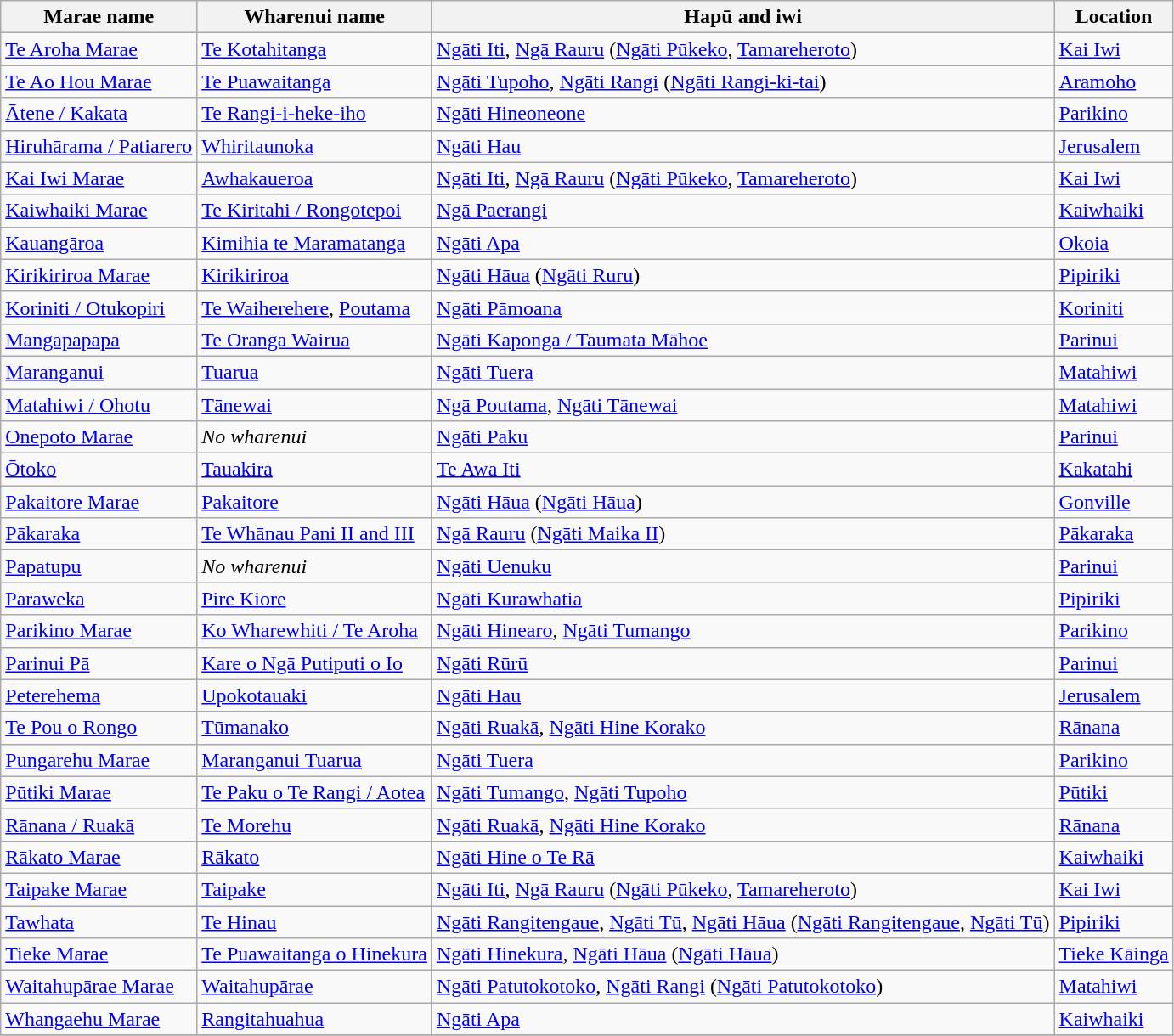<table class="wikitable sortable">
<tr>
<th>Marae name</th>
<th>Wharenui name</th>
<th>Hapū and iwi</th>
<th>Location</th>
</tr>
<tr>
<td><a href='#'>Te Aroha Marae</a></td>
<td><a href='#'>Te Kotahitanga</a></td>
<td><a href='#'>Ngāti Iti</a>, <a href='#'>Ngā Rauru</a> (<a href='#'>Ngāti Pūkeko</a>, <a href='#'>Tamareheroto</a>)</td>
<td><a href='#'>Kai Iwi</a></td>
</tr>
<tr>
<td><a href='#'>Te Ao Hou Marae</a></td>
<td><a href='#'>Te Puawaitanga</a></td>
<td><a href='#'>Ngāti Tupoho</a>, <a href='#'>Ngāti Rangi</a> (<a href='#'>Ngāti Rangi-ki-tai</a>)</td>
<td><a href='#'>Aramoho</a></td>
</tr>
<tr>
<td><a href='#'>Ātene / Kakata</a></td>
<td><a href='#'>Te Rangi-i-heke-iho</a></td>
<td><a href='#'>Ngāti Hineoneone</a></td>
<td><a href='#'>Parikino</a></td>
</tr>
<tr>
<td><a href='#'>Hiruhārama / Patiarero</a></td>
<td><a href='#'>Whiritaunoka</a></td>
<td><a href='#'>Ngāti Hau</a></td>
<td><a href='#'>Jerusalem</a></td>
</tr>
<tr>
<td><a href='#'>Kai Iwi Marae</a></td>
<td><a href='#'>Awhakaueroa</a></td>
<td><a href='#'>Ngāti Iti</a>, <a href='#'>Ngā Rauru</a> (<a href='#'>Ngāti Pūkeko</a>, <a href='#'>Tamareheroto</a>)</td>
<td><a href='#'>Kai Iwi</a></td>
</tr>
<tr>
<td><a href='#'>Kaiwhaiki Marae</a></td>
<td><a href='#'>Te Kiritahi / Rongotepoi</a></td>
<td><a href='#'>Ngā Paerangi</a></td>
<td><a href='#'>Kaiwhaiki</a></td>
</tr>
<tr>
<td><a href='#'>Kauangāroa</a></td>
<td><a href='#'>Kimihia te Maramatanga</a></td>
<td><a href='#'>Ngāti Apa</a></td>
<td><a href='#'>Okoia</a></td>
</tr>
<tr>
<td><a href='#'>Kirikiriroa Marae</a></td>
<td><a href='#'>Kirikiriroa</a></td>
<td><a href='#'>Ngāti Hāua</a> (<a href='#'>Ngāti Ruru</a>)</td>
<td><a href='#'>Pipiriki</a></td>
</tr>
<tr>
<td><a href='#'>Koriniti / Otukopiri</a></td>
<td><a href='#'>Te Waiherehere</a>, <a href='#'>Poutama</a></td>
<td><a href='#'>Ngāti Pāmoana</a></td>
<td><a href='#'>Koriniti</a></td>
</tr>
<tr>
<td><a href='#'>Mangapapapa</a></td>
<td><a href='#'>Te Oranga Wairua</a></td>
<td><a href='#'>Ngāti Kaponga / Taumata Māhoe</a></td>
<td><a href='#'>Parinui</a></td>
</tr>
<tr>
<td><a href='#'>Maranganui</a></td>
<td><a href='#'>Tuarua</a></td>
<td><a href='#'>Ngāti Tuera</a></td>
<td><a href='#'>Matahiwi</a></td>
</tr>
<tr>
<td><a href='#'>Matahiwi / Ohotu</a></td>
<td><a href='#'>Tānewai</a></td>
<td><a href='#'>Ngā Poutama</a>, <a href='#'>Ngāti Tānewai</a></td>
<td><a href='#'>Matahiwi</a></td>
</tr>
<tr>
<td><a href='#'>Onepoto Marae</a></td>
<td><em>No wharenui</em></td>
<td><a href='#'>Ngāti Paku</a></td>
<td><a href='#'>Parinui</a></td>
</tr>
<tr>
<td><a href='#'>Ōtoko</a></td>
<td><a href='#'>Tauakira</a></td>
<td><a href='#'>Te Awa Iti</a></td>
<td><a href='#'>Kakatahi</a></td>
</tr>
<tr>
<td><a href='#'>Pakaitore Marae</a></td>
<td><a href='#'>Pakaitore</a></td>
<td><a href='#'>Ngāti Hāua</a> (<a href='#'>Ngāti Hāua</a>)</td>
<td><a href='#'>Gonville</a></td>
</tr>
<tr>
<td><a href='#'>Pākaraka</a></td>
<td><a href='#'>Te Whānau Pani II and III</a></td>
<td><a href='#'>Ngā Rauru</a> (<a href='#'>Ngāti Maika II</a>)</td>
<td><a href='#'>Pākaraka</a></td>
</tr>
<tr>
<td><a href='#'>Papatupu</a></td>
<td><em>No wharenui</em></td>
<td><a href='#'>Ngāti Uenuku</a></td>
<td><a href='#'>Parinui</a></td>
</tr>
<tr>
<td><a href='#'>Paraweka</a></td>
<td><a href='#'>Pire Kiore</a></td>
<td><a href='#'>Ngāti Kurawhatia</a></td>
<td><a href='#'>Pipiriki</a></td>
</tr>
<tr>
<td><a href='#'>Parikino Marae</a></td>
<td><a href='#'>Ko Wharewhiti / Te Aroha</a></td>
<td><a href='#'>Ngāti Hinearo</a>, <a href='#'>Ngāti Tumango</a></td>
<td><a href='#'>Parikino</a></td>
</tr>
<tr>
<td><a href='#'>Parinui Pā</a></td>
<td><a href='#'>Kare o Ngā Putiputi o Io</a></td>
<td><a href='#'>Ngāti Rūrū</a></td>
<td><a href='#'>Parinui</a></td>
</tr>
<tr>
<td><a href='#'>Peterehema</a></td>
<td><a href='#'>Upokotauaki</a></td>
<td><a href='#'>Ngāti Hau</a></td>
<td><a href='#'>Jerusalem</a></td>
</tr>
<tr>
<td><a href='#'>Te Pou o Rongo</a></td>
<td><a href='#'>Tūmanako</a></td>
<td><a href='#'>Ngāti Ruakā</a>, <a href='#'>Ngāti Hine Korako</a></td>
<td><a href='#'>Rānana</a></td>
</tr>
<tr>
<td><a href='#'>Pungarehu Marae</a></td>
<td><a href='#'>Maranganui Tuarua</a></td>
<td><a href='#'>Ngāti Tuera</a></td>
<td><a href='#'>Parikino</a></td>
</tr>
<tr>
<td><a href='#'>Pūtiki Marae</a></td>
<td><a href='#'>Te Paku o Te Rangi / Aotea</a></td>
<td><a href='#'>Ngāti Tumango</a>, <a href='#'>Ngāti Tupoho</a></td>
<td><a href='#'>Pūtiki</a></td>
</tr>
<tr>
<td><a href='#'>Rānana / Ruakā</a></td>
<td><a href='#'>Te Morehu</a></td>
<td><a href='#'>Ngāti Ruakā</a>, <a href='#'>Ngāti Hine Korako</a></td>
<td><a href='#'>Rānana</a></td>
</tr>
<tr>
<td><a href='#'>Rākato Marae</a></td>
<td><a href='#'>Rākato</a></td>
<td><a href='#'>Ngāti Hine o Te Rā</a></td>
<td><a href='#'>Kaiwhaiki</a></td>
</tr>
<tr>
<td><a href='#'>Taipake Marae</a></td>
<td><a href='#'>Taipake</a></td>
<td><a href='#'>Ngāti Iti</a>, <a href='#'>Ngā Rauru</a> (<a href='#'>Ngāti Pūkeko</a>, <a href='#'>Tamareheroto</a>)</td>
<td><a href='#'>Kai Iwi</a></td>
</tr>
<tr>
<td><a href='#'>Tawhata</a></td>
<td><a href='#'>Te Hinau</a></td>
<td><a href='#'>Ngāti Rangitengaue</a>, <a href='#'>Ngāti Tū</a>, <a href='#'>Ngāti Hāua</a> (<a href='#'>Ngāti Rangitengaue</a>, <a href='#'>Ngāti Tū</a>)</td>
<td><a href='#'>Pipiriki</a></td>
</tr>
<tr>
<td><a href='#'>Tieke Marae</a></td>
<td><a href='#'>Te Puawaitanga o Hinekura</a></td>
<td><a href='#'>Ngāti Hinekura</a>, <a href='#'>Ngāti Hāua</a> (<a href='#'>Ngāti Hāua</a>)</td>
<td><a href='#'>Tieke Kāinga</a></td>
</tr>
<tr>
<td><a href='#'>Waitahupārae Marae</a></td>
<td><a href='#'>Waitahupārae</a></td>
<td><a href='#'>Ngāti Patutokotoko</a>, <a href='#'>Ngāti Rangi</a> (<a href='#'>Ngāti Patutokotoko</a>)</td>
<td><a href='#'>Matahiwi</a></td>
</tr>
<tr>
<td><a href='#'>Whangaehu Marae</a></td>
<td><a href='#'>Rangitahuahua</a></td>
<td><a href='#'>Ngāti Apa</a></td>
<td><a href='#'>Kaiwhaiki</a></td>
</tr>
<tr>
</tr>
</table>
